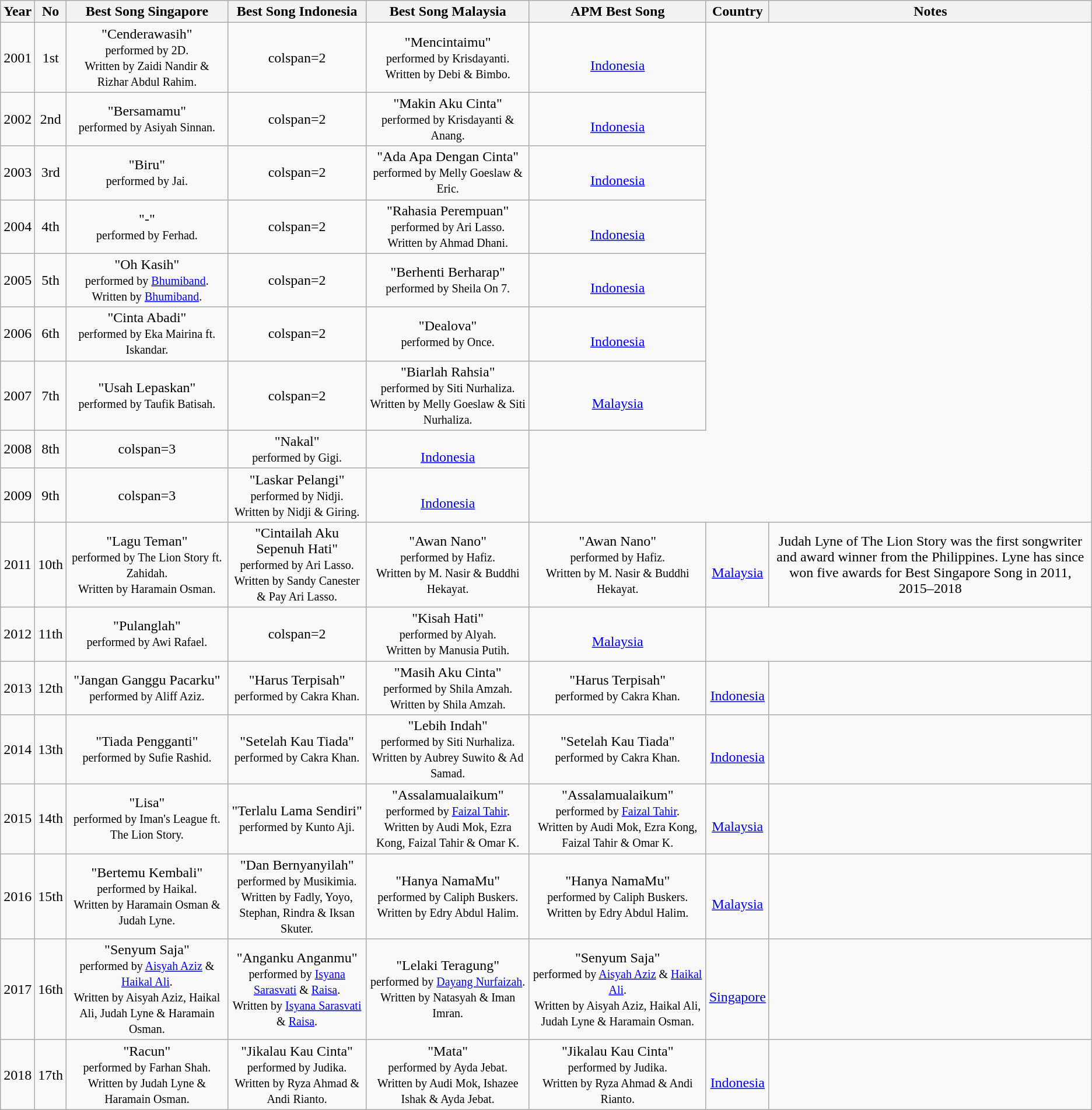<table class="wikitable" style="text-align:center">
<tr>
<th>Year</th>
<th>No</th>
<th>Best Song Singapore</th>
<th>Best Song Indonesia</th>
<th>Best Song Malaysia</th>
<th>APM Best Song</th>
<th>Country</th>
<th>Notes</th>
</tr>
<tr>
<td>2001</td>
<td>1st</td>
<td>"Cenderawasih"<br><small>performed by 2D.<br> Written by Zaidi Nandir & Rizhar Abdul Rahim.</small></td>
<td>colspan=2</td>
<td>"Mencintaimu"<br><small>performed by Krisdayanti.<br> Written by Debi & Bimbo.</small></td>
<td> <br> <a href='#'>Indonesia</a></td>
</tr>
<tr>
<td>2002</td>
<td>2nd</td>
<td>"Bersamamu"<br><small>performed by Asiyah Sinnan.</small></td>
<td>colspan=2</td>
<td>"Makin Aku Cinta"<br><small>performed by Krisdayanti & Anang.</small></td>
<td> <br> <a href='#'>Indonesia</a></td>
</tr>
<tr>
<td>2003</td>
<td>3rd</td>
<td>"Biru"<br><small>performed by Jai.</small></td>
<td>colspan=2</td>
<td>"Ada Apa Dengan Cinta"<br><small>performed by Melly Goeslaw & Eric.</small></td>
<td> <br> <a href='#'>Indonesia</a></td>
</tr>
<tr>
<td>2004</td>
<td>4th</td>
<td>"-"<br><small>performed by Ferhad.</small></td>
<td>colspan=2</td>
<td>"Rahasia Perempuan"<br><small>performed by Ari Lasso.<br> Written by Ahmad Dhani.</small></td>
<td> <br> <a href='#'>Indonesia</a></td>
</tr>
<tr>
<td>2005</td>
<td>5th</td>
<td>"Oh Kasih"<br><small>performed by <a href='#'>Bhumiband</a>. <br> Written by <a href='#'>Bhumiband</a>.</small></td>
<td>colspan=2</td>
<td>"Berhenti Berharap"<br><small>performed by Sheila On 7. </small></td>
<td> <br> <a href='#'>Indonesia</a></td>
</tr>
<tr>
<td>2006</td>
<td>6th</td>
<td>"Cinta Abadi"<br><small>performed by Eka Mairina ft. Iskandar.</small></td>
<td>colspan=2</td>
<td>"Dealova"<br><small>performed by Once. </small></td>
<td> <br> <a href='#'>Indonesia</a></td>
</tr>
<tr>
<td>2007</td>
<td>7th</td>
<td>"Usah Lepaskan"<br><small>performed by Taufik Batisah.</small></td>
<td>colspan=2</td>
<td>"Biarlah Rahsia"<br><small>performed by Siti Nurhaliza. <br> Written by Melly Goeslaw & Siti Nurhaliza.</small></td>
<td> <br> <a href='#'>Malaysia</a></td>
</tr>
<tr>
<td>2008</td>
<td>8th</td>
<td>colspan=3</td>
<td>"Nakal"<br><small>performed by Gigi. </small></td>
<td> <br> <a href='#'>Indonesia</a></td>
</tr>
<tr>
<td>2009</td>
<td>9th</td>
<td>colspan=3</td>
<td>"Laskar Pelangi"<br><small>performed by Nidji. <br> Written by Nidji & Giring.</small></td>
<td> <br> <a href='#'>Indonesia</a></td>
</tr>
<tr>
<td>2011</td>
<td>10th</td>
<td>"Lagu Teman"<br><small>performed by The Lion Story ft. Zahidah. <br> Written by Haramain Osman.</small></td>
<td>"Cintailah Aku Sepenuh Hati"<br><small>performed by Ari Lasso. <br> Written by Sandy Canester & Pay Ari Lasso.</small></td>
<td>"Awan Nano"<br><small>performed by Hafiz. <br> Written by M. Nasir & Buddhi Hekayat.</small></td>
<td>"Awan Nano"<br><small>performed by Hafiz. <br> Written by M. Nasir & Buddhi Hekayat.</small></td>
<td> <br> <a href='#'>Malaysia</a></td>
<td>Judah Lyne of The Lion Story was the first songwriter and award winner from the Philippines. Lyne has since won five awards for Best Singapore Song in 2011, 2015–2018</td>
</tr>
<tr>
<td>2012</td>
<td>11th</td>
<td>"Pulanglah"<br><small>performed by Awi Rafael. </small></td>
<td>colspan=2</td>
<td>"Kisah Hati"<br><small>performed by Alyah. <br> Written by Manusia Putih.</small></td>
<td> <br> <a href='#'>Malaysia</a></td>
</tr>
<tr>
<td>2013</td>
<td>12th</td>
<td>"Jangan Ganggu Pacarku"<br><small>performed by Aliff Aziz. </small></td>
<td>"Harus Terpisah"<br><small>performed by Cakra Khan. </small></td>
<td>"Masih Aku Cinta"<br><small>performed by Shila Amzah.<br> Written by Shila Amzah.</small></td>
<td>"Harus Terpisah"<br><small>performed by Cakra Khan. </small></td>
<td> <br> <a href='#'>Indonesia</a></td>
<td></td>
</tr>
<tr>
<td>2014</td>
<td>13th</td>
<td>"Tiada Pengganti"<br><small>performed by Sufie Rashid. </small></td>
<td>"Setelah Kau Tiada"<br><small>performed by Cakra Khan. </small></td>
<td>"Lebih Indah"<br><small>performed by Siti Nurhaliza.<br> Written by Aubrey Suwito & Ad Samad.</small></td>
<td>"Setelah Kau Tiada"<br><small>performed by Cakra Khan. </small></td>
<td> <br> <a href='#'>Indonesia</a></td>
<td></td>
</tr>
<tr>
<td>2015</td>
<td>14th</td>
<td>"Lisa"<br><small>performed by Iman's League ft. The Lion Story. </small></td>
<td>"Terlalu Lama Sendiri"<br><small>performed by Kunto Aji. </small></td>
<td>"Assalamualaikum"<br><small>performed by <a href='#'>Faizal Tahir</a>.<br> Written by Audi Mok, Ezra Kong, Faizal Tahir & Omar K.</small></td>
<td>"Assalamualaikum"<br><small>performed by <a href='#'>Faizal Tahir</a>.<br> Written by Audi Mok, Ezra Kong, Faizal Tahir & Omar K.</small></td>
<td> <br> <a href='#'>Malaysia</a></td>
<td></td>
</tr>
<tr>
<td>2016</td>
<td>15th</td>
<td>"Bertemu Kembali"<br><small>performed by Haikal.<br> Written by Haramain Osman & Judah Lyne.</small></td>
<td>"Dan Bernyanyilah"<br><small>performed by Musikimia. <br> Written by Fadly, Yoyo, Stephan, Rindra & Iksan Skuter.</small></td>
<td>"Hanya NamaMu"<br><small>performed by Caliph Buskers.<br> Written by Edry Abdul Halim.</small></td>
<td>"Hanya NamaMu"<br><small>performed by Caliph Buskers.<br> Written by Edry Abdul Halim.</small></td>
<td> <br> <a href='#'>Malaysia</a></td>
<td></td>
</tr>
<tr>
<td>2017</td>
<td>16th</td>
<td>"Senyum Saja"<br><small>performed by <a href='#'>Aisyah Aziz</a> & <a href='#'>Haikal Ali</a>.<br> Written by Aisyah Aziz, Haikal Ali, Judah Lyne & Haramain Osman.</small></td>
<td>"Anganku Anganmu"<br><small>performed by <a href='#'>Isyana Sarasvati</a> & <a href='#'>Raisa</a>. <br> Written by <a href='#'>Isyana Sarasvati</a> & <a href='#'>Raisa</a>.</small></td>
<td>"Lelaki Teragung"<br><small>performed by <a href='#'>Dayang Nurfaizah</a>.<br> Written by Natasyah & Iman Imran.</small></td>
<td>"Senyum Saja"<br><small>performed by <a href='#'>Aisyah Aziz</a> & <a href='#'>Haikal Ali</a>.<br> Written by Aisyah Aziz, Haikal Ali, Judah Lyne & Haramain Osman.</small></td>
<td> <br> <a href='#'>Singapore</a></td>
<td></td>
</tr>
<tr>
<td>2018</td>
<td>17th</td>
<td>"Racun"<br><small>performed by Farhan Shah.<br> Written by Judah Lyne & Haramain Osman.</small></td>
<td>"Jikalau Kau Cinta"<br><small>performed by Judika. <br> Written by Ryza Ahmad & Andi Rianto.</small></td>
<td>"Mata"<br><small>performed by Ayda Jebat.<br> Written by Audi Mok, Ishazee Ishak & Ayda Jebat.</small></td>
<td>"Jikalau Kau Cinta"<br><small>performed by Judika. <br> Written by Ryza Ahmad & Andi Rianto.</small></td>
<td> <br> <a href='#'>Indonesia</a></td>
<td></td>
</tr>
</table>
